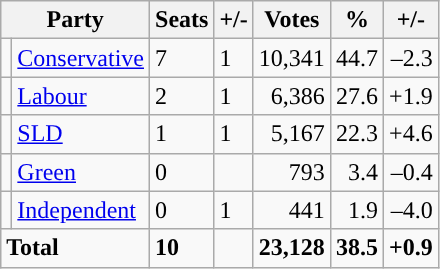<table class="wikitable sortable">
<tr>
<th colspan="2">Party</th>
<th>Seats</th>
<th>+/-</th>
<th>Votes</th>
<th>%</th>
<th>+/-</th>
</tr>
<tr>
<td style="background-color: "></td>
<td><a href='#'>Conservative</a></td>
<td>7</td>
<td> 1</td>
<td style="text-align:right;">10,341</td>
<td style="text-align:right;">44.7</td>
<td style="text-align:right;">–2.3</td>
</tr>
<tr>
<td style="background-color: "></td>
<td><a href='#'>Labour</a></td>
<td>2</td>
<td> 1</td>
<td style="text-align:right;">6,386</td>
<td style="text-align:right;">27.6</td>
<td style="text-align:right;">+1.9</td>
</tr>
<tr>
<td style="background-color: "></td>
<td><a href='#'>SLD</a></td>
<td>1</td>
<td> 1</td>
<td style="text-align:right;">5,167</td>
<td style="text-align:right;">22.3</td>
<td style="text-align:right;">+4.6</td>
</tr>
<tr>
<td style="background-color: "></td>
<td><a href='#'>Green</a></td>
<td>0</td>
<td></td>
<td style="text-align:right;">793</td>
<td style="text-align:right;">3.4</td>
<td style="text-align:right;">–0.4</td>
</tr>
<tr>
<td style="background-color: "></td>
<td><a href='#'>Independent</a></td>
<td>0</td>
<td> 1</td>
<td style="text-align:right;">441</td>
<td style="text-align:right;">1.9</td>
<td style="text-align:right;">–4.0</td>
</tr>
<tr>
<td colspan="2"><strong>Total</strong></td>
<td><strong>10</strong></td>
<td></td>
<td style="text-align:right;"><strong>23,128</strong></td>
<td style="text-align:right;"><strong>38.5</strong></td>
<td style="text-align:right;"><strong>+0.9</strong></td>
</tr>
</table>
